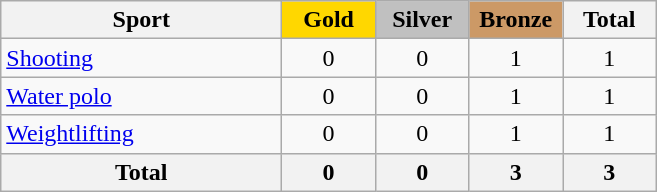<table class="wikitable sortable" style="text-align:center;">
<tr>
<th width=180>Sport</th>
<th scope="col" style="background:gold; width:55px;">Gold</th>
<th scope="col" style="background:silver; width:55px;">Silver</th>
<th scope="col" style="background:#cc9966; width:55px;">Bronze</th>
<th width=55>Total</th>
</tr>
<tr>
<td align=left><a href='#'>Shooting</a></td>
<td>0</td>
<td>0</td>
<td>1</td>
<td>1</td>
</tr>
<tr>
<td align=left><a href='#'>Water polo</a></td>
<td>0</td>
<td>0</td>
<td>1</td>
<td>1</td>
</tr>
<tr>
<td align=left><a href='#'>Weightlifting</a></td>
<td>0</td>
<td>0</td>
<td>1</td>
<td>1</td>
</tr>
<tr class="sortbottom">
<th>Total</th>
<th>0</th>
<th>0</th>
<th>3</th>
<th>3</th>
</tr>
</table>
